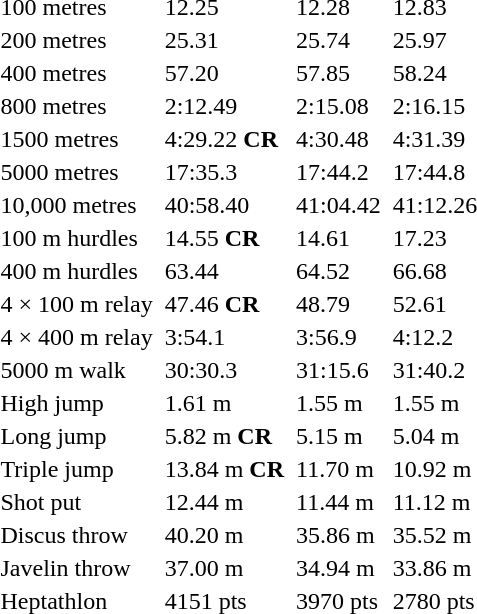<table>
<tr>
<td>100 metres</td>
<td></td>
<td>12.25</td>
<td></td>
<td>12.28</td>
<td></td>
<td>12.83</td>
</tr>
<tr>
<td>200 metres</td>
<td></td>
<td>25.31</td>
<td></td>
<td>25.74</td>
<td></td>
<td>25.97</td>
</tr>
<tr>
<td>400 metres</td>
<td></td>
<td>57.20</td>
<td></td>
<td>57.85</td>
<td></td>
<td>58.24</td>
</tr>
<tr>
<td>800 metres</td>
<td></td>
<td>2:12.49</td>
<td></td>
<td>2:15.08</td>
<td></td>
<td>2:16.15</td>
</tr>
<tr>
<td>1500 metres</td>
<td></td>
<td>4:29.22 <strong>CR</strong></td>
<td></td>
<td>4:30.48</td>
<td></td>
<td>4:31.39</td>
</tr>
<tr>
<td>5000 metres</td>
<td></td>
<td>17:35.3</td>
<td></td>
<td>17:44.2</td>
<td></td>
<td>17:44.8</td>
</tr>
<tr>
<td>10,000 metres</td>
<td></td>
<td>40:58.40</td>
<td></td>
<td>41:04.42</td>
<td></td>
<td>41:12.26</td>
</tr>
<tr>
<td>100 m hurdles</td>
<td></td>
<td>14.55 <strong>CR</strong></td>
<td></td>
<td>14.61</td>
<td></td>
<td>17.23</td>
</tr>
<tr>
<td>400 m hurdles</td>
<td></td>
<td>63.44</td>
<td></td>
<td>64.52</td>
<td></td>
<td>66.68</td>
</tr>
<tr>
<td>4 × 100 m relay</td>
<td></td>
<td>47.46 <strong>CR</strong></td>
<td></td>
<td>48.79</td>
<td></td>
<td>52.61</td>
</tr>
<tr>
<td>4 × 400 m relay</td>
<td></td>
<td>3:54.1</td>
<td></td>
<td>3:56.9</td>
<td></td>
<td>4:12.2</td>
</tr>
<tr>
<td>5000 m walk</td>
<td></td>
<td>30:30.3</td>
<td></td>
<td>31:15.6</td>
<td></td>
<td>31:40.2</td>
</tr>
<tr>
<td>High jump</td>
<td></td>
<td>1.61 m</td>
<td></td>
<td>1.55 m</td>
<td></td>
<td>1.55 m</td>
</tr>
<tr>
<td>Long jump</td>
<td></td>
<td>5.82 m <strong>CR</strong></td>
<td></td>
<td>5.15 m</td>
<td></td>
<td>5.04 m</td>
</tr>
<tr>
<td>Triple jump</td>
<td></td>
<td>13.84 m <strong>CR</strong></td>
<td></td>
<td>11.70 m</td>
<td></td>
<td>10.92 m</td>
</tr>
<tr>
<td>Shot put</td>
<td></td>
<td>12.44 m</td>
<td></td>
<td>11.44 m</td>
<td></td>
<td>11.12 m</td>
</tr>
<tr>
<td>Discus throw</td>
<td></td>
<td>40.20 m</td>
<td></td>
<td>35.86 m</td>
<td></td>
<td>35.52 m</td>
</tr>
<tr>
<td>Javelin throw</td>
<td></td>
<td>37.00 m</td>
<td></td>
<td>34.94 m</td>
<td></td>
<td>33.86 m</td>
</tr>
<tr>
<td>Heptathlon</td>
<td></td>
<td>4151 pts</td>
<td></td>
<td>3970 pts</td>
<td></td>
<td>2780 pts</td>
</tr>
</table>
